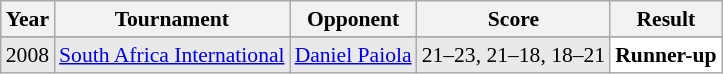<table class="sortable wikitable" style="font-size: 90%;">
<tr>
<th>Year</th>
<th>Tournament</th>
<th>Opponent</th>
<th>Score</th>
<th>Result</th>
</tr>
<tr>
</tr>
<tr style="background:#E9E9E9">
<td align="center">2008</td>
<td align="left"><a href='#'>South Africa International</a></td>
<td align="left"> <a href='#'>Daniel Paiola</a></td>
<td align="left">21–23, 21–18, 18–21</td>
<td style="text-align:left; background:white"> <strong>Runner-up</strong></td>
</tr>
</table>
